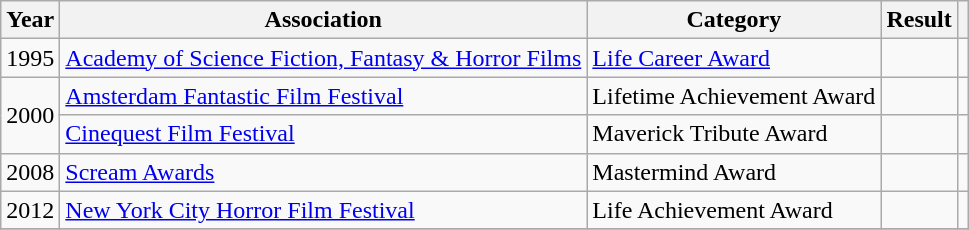<table class="wikitable sortable">
<tr>
<th>Year</th>
<th>Association</th>
<th>Category</th>
<th>Result</th>
<th scope="col" class="unsortable"></th>
</tr>
<tr>
<td>1995</td>
<td><a href='#'>Academy of Science Fiction, Fantasy & Horror Films</a></td>
<td><a href='#'>Life Career Award</a></td>
<td></td>
<td style="text-align: center;"></td>
</tr>
<tr>
<td rowspan=2>2000</td>
<td><a href='#'>Amsterdam Fantastic Film Festival</a></td>
<td>Lifetime Achievement Award</td>
<td></td>
<td style="text-align: center;"></td>
</tr>
<tr>
<td><a href='#'>Cinequest Film Festival</a></td>
<td>Maverick Tribute Award</td>
<td></td>
<td style="text-align: center;"></td>
</tr>
<tr>
<td>2008</td>
<td><a href='#'>Scream Awards</a></td>
<td>Mastermind Award</td>
<td></td>
<td style="text-align: center;"></td>
</tr>
<tr>
<td>2012</td>
<td><a href='#'>New York City Horror Film Festival</a></td>
<td>Life Achievement Award</td>
<td></td>
<td style="text-align: center;"></td>
</tr>
<tr>
</tr>
</table>
